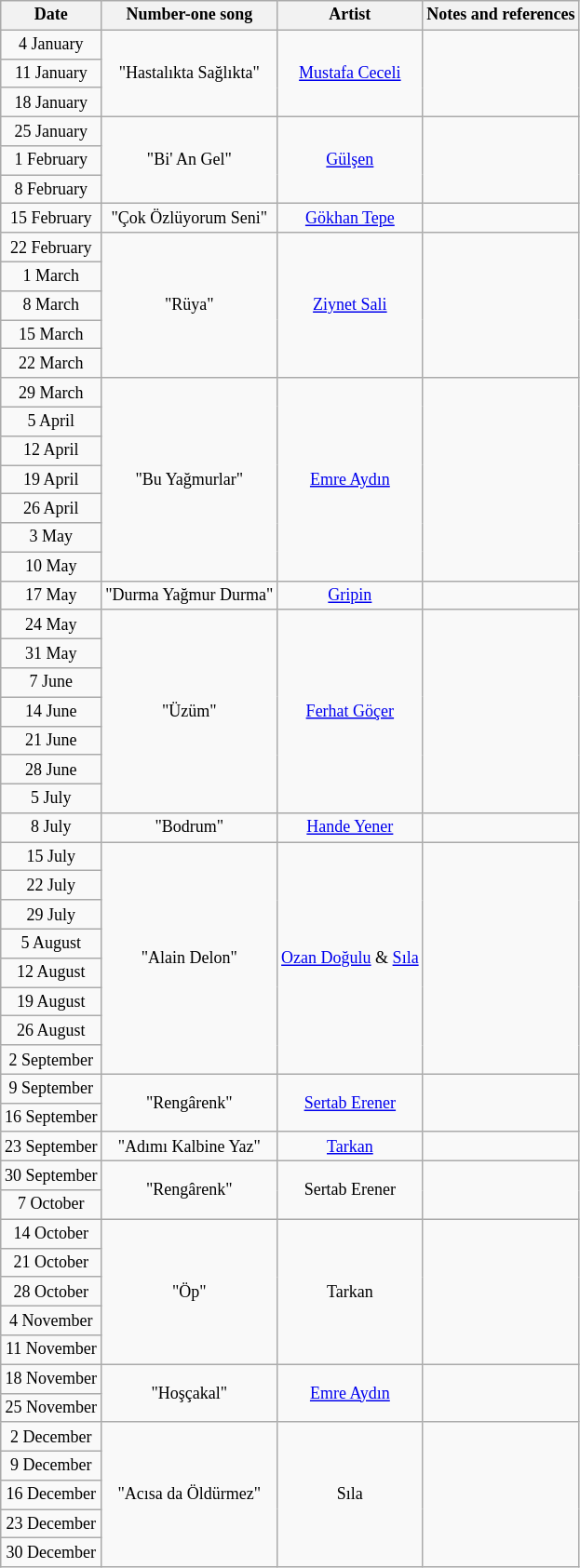<table class="wikitable sortable" style="font-size: 9pt; text-align: center">
<tr>
<th scope="col">Date</th>
<th scope="col">Number-one song</th>
<th scope="col">Artist</th>
<th scope="col">Notes and references</th>
</tr>
<tr>
<td>4 January</td>
<td rowspan="3">"Hastalıkta Sağlıkta"</td>
<td rowspan="3"><a href='#'>Mustafa Ceceli</a></td>
<td rowspan="3"></td>
</tr>
<tr>
<td>11 January</td>
</tr>
<tr>
<td>18 January</td>
</tr>
<tr>
<td>25 January</td>
<td rowspan="3">"Bi' An Gel"</td>
<td rowspan="3"><a href='#'>Gülşen</a></td>
<td rowspan="3"></td>
</tr>
<tr>
<td>1 February</td>
</tr>
<tr>
<td>8 February</td>
</tr>
<tr>
<td>15 February</td>
<td>"Çok Özlüyorum Seni"</td>
<td><a href='#'>Gökhan Tepe</a></td>
<td></td>
</tr>
<tr>
<td>22 February</td>
<td rowspan="5">"Rüya"</td>
<td rowspan="5"><a href='#'>Ziynet Sali</a></td>
<td rowspan="5"></td>
</tr>
<tr>
<td>1 March</td>
</tr>
<tr>
<td>8 March</td>
</tr>
<tr>
<td>15 March</td>
</tr>
<tr>
<td>22 March</td>
</tr>
<tr>
<td>29 March</td>
<td rowspan="7">"Bu Yağmurlar"</td>
<td rowspan="7"><a href='#'>Emre Aydın</a></td>
<td rowspan="7"></td>
</tr>
<tr>
<td>5 April</td>
</tr>
<tr>
<td>12 April</td>
</tr>
<tr>
<td>19 April</td>
</tr>
<tr>
<td>26 April</td>
</tr>
<tr>
<td>3 May</td>
</tr>
<tr>
<td>10 May</td>
</tr>
<tr>
<td>17 May</td>
<td>"Durma Yağmur Durma"</td>
<td><a href='#'>Gripin</a></td>
<td></td>
</tr>
<tr>
<td>24 May</td>
<td rowspan="7">"Üzüm"</td>
<td rowspan="7"><a href='#'>Ferhat Göçer</a></td>
<td rowspan="7"></td>
</tr>
<tr>
<td>31 May</td>
</tr>
<tr>
<td>7 June</td>
</tr>
<tr>
<td>14 June</td>
</tr>
<tr>
<td>21 June</td>
</tr>
<tr>
<td>28 June</td>
</tr>
<tr>
<td>5 July</td>
</tr>
<tr>
<td>8 July</td>
<td>"Bodrum"</td>
<td><a href='#'>Hande Yener</a></td>
<td></td>
</tr>
<tr>
<td>15 July</td>
<td rowspan="8">"Alain Delon"</td>
<td rowspan="8"><a href='#'>Ozan Doğulu</a> & <a href='#'>Sıla</a></td>
<td rowspan="8"></td>
</tr>
<tr>
<td>22 July</td>
</tr>
<tr>
<td>29 July</td>
</tr>
<tr>
<td>5 August</td>
</tr>
<tr>
<td>12 August</td>
</tr>
<tr>
<td>19 August</td>
</tr>
<tr>
<td>26 August</td>
</tr>
<tr>
<td>2 September</td>
</tr>
<tr>
<td>9 September</td>
<td rowspan="2">"Rengârenk"</td>
<td rowspan="2"><a href='#'>Sertab Erener</a></td>
<td rowspan="2"></td>
</tr>
<tr>
<td>16 September</td>
</tr>
<tr>
<td>23 September</td>
<td>"Adımı Kalbine Yaz"</td>
<td><a href='#'>Tarkan</a></td>
<td></td>
</tr>
<tr>
<td>30 September</td>
<td rowspan="2">"Rengârenk"</td>
<td rowspan="2">Sertab Erener</td>
<td rowspan="2"></td>
</tr>
<tr>
<td>7 October</td>
</tr>
<tr>
<td>14 October</td>
<td rowspan="5">"Öp"</td>
<td rowspan="5">Tarkan</td>
<td rowspan="5"></td>
</tr>
<tr>
<td>21 October</td>
</tr>
<tr>
<td>28 October</td>
</tr>
<tr>
<td>4 November</td>
</tr>
<tr>
<td>11 November</td>
</tr>
<tr>
<td>18 November</td>
<td rowspan="2">"Hoşçakal"</td>
<td rowspan="2"><a href='#'>Emre Aydın</a></td>
<td rowspan="2"></td>
</tr>
<tr>
<td>25 November</td>
</tr>
<tr>
<td>2 December</td>
<td rowspan="5">"Acısa da Öldürmez"</td>
<td rowspan="5">Sıla</td>
<td rowspan="5"></td>
</tr>
<tr>
<td>9 December</td>
</tr>
<tr>
<td>16 December</td>
</tr>
<tr>
<td>23 December</td>
</tr>
<tr>
<td>30 December</td>
</tr>
</table>
